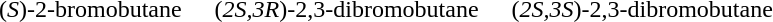<table cellpadding="10">
<tr>
<td align="center"></td>
<td></td>
<td></td>
</tr>
<tr>
<td align="center">(<em>S</em>)-2-bromobutane</td>
<td>(<em>2S,3R</em>)-2,3-dibromobutane</td>
<td>(<em>2S,3S</em>)-2,3-dibromobutane</td>
</tr>
</table>
